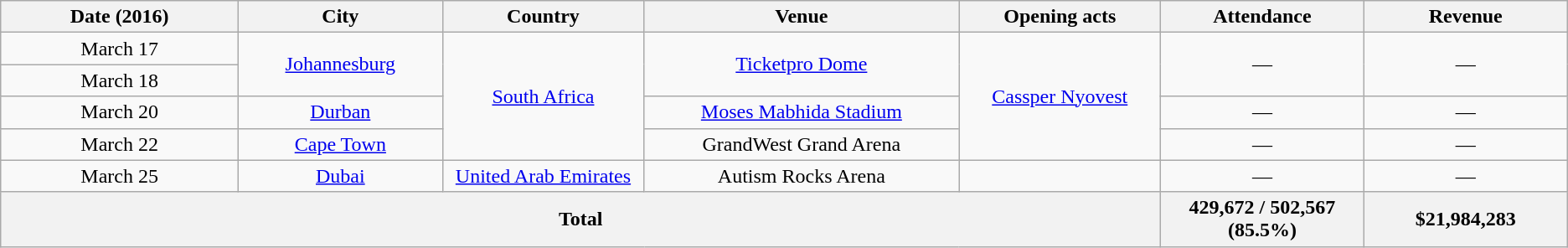<table class="wikitable wplainrowheaders" style="text-align:center;">
<tr>
<th scope="col" style="width:12em;">Date (2016)</th>
<th scope="col" style="width:10em;">City</th>
<th scope="col" style="width:10em;">Country</th>
<th scope="col" style="width:16em;">Venue</th>
<th scope="col" style="width:10em;">Opening acts</th>
<th scope="col" style="width:10em;">Attendance</th>
<th scope="col" style="width:10em;">Revenue</th>
</tr>
<tr>
<td>March 17</td>
<td rowspan="2"><a href='#'>Johannesburg</a></td>
<td rowspan="4"><a href='#'>South Africa</a></td>
<td rowspan="2"><a href='#'>Ticketpro Dome</a></td>
<td rowspan="4"><a href='#'>Cassper Nyovest</a></td>
<td rowspan="2">—</td>
<td rowspan="2">—</td>
</tr>
<tr>
<td>March 18</td>
</tr>
<tr>
<td>March 20</td>
<td><a href='#'>Durban</a></td>
<td><a href='#'>Moses Mabhida Stadium</a></td>
<td>—</td>
<td>—</td>
</tr>
<tr>
<td>March 22</td>
<td><a href='#'>Cape Town</a></td>
<td>GrandWest Grand Arena</td>
<td>—</td>
<td>—</td>
</tr>
<tr>
<td>March 25</td>
<td><a href='#'>Dubai</a></td>
<td><a href='#'>United Arab Emirates</a></td>
<td>Autism Rocks Arena</td>
<td></td>
<td>—</td>
<td>—</td>
</tr>
<tr>
<th colspan="5">Total</th>
<th><strong>429,672 / 502,567 (85.5%)</strong></th>
<th><strong>$21,984,283 </strong></th>
</tr>
</table>
